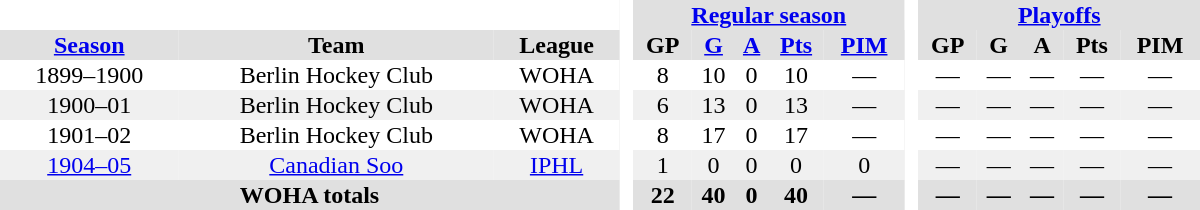<table border="0" cellpadding="1" cellspacing="0" style="text-align:center; width:50em">
<tr bgcolor="#e0e0e0">
<th colspan="3" bgcolor="#ffffff"> </th>
<th rowspan="99" bgcolor="#ffffff"> </th>
<th colspan="5"><a href='#'>Regular season</a></th>
<th rowspan="99" bgcolor="#ffffff"> </th>
<th colspan="5"><a href='#'>Playoffs</a></th>
</tr>
<tr bgcolor="#e0e0e0">
<th><a href='#'>Season</a></th>
<th>Team</th>
<th>League</th>
<th>GP</th>
<th><a href='#'>G</a></th>
<th><a href='#'>A</a></th>
<th><a href='#'>Pts</a></th>
<th><a href='#'>PIM</a></th>
<th>GP</th>
<th>G</th>
<th>A</th>
<th>Pts</th>
<th>PIM</th>
</tr>
<tr>
<td>1899–1900</td>
<td>Berlin Hockey Club</td>
<td>WOHA</td>
<td>8</td>
<td>10</td>
<td>0</td>
<td>10</td>
<td>—</td>
<td>—</td>
<td>—</td>
<td>—</td>
<td>—</td>
<td>—</td>
</tr>
<tr bgcolor="#f0f0f0">
<td>1900–01</td>
<td>Berlin Hockey Club</td>
<td>WOHA</td>
<td>6</td>
<td>13</td>
<td>0</td>
<td>13</td>
<td>—</td>
<td>—</td>
<td>—</td>
<td>—</td>
<td>—</td>
<td>—</td>
</tr>
<tr>
<td>1901–02</td>
<td>Berlin Hockey Club</td>
<td>WOHA</td>
<td>8</td>
<td>17</td>
<td>0</td>
<td>17</td>
<td>—</td>
<td>—</td>
<td>—</td>
<td>—</td>
<td>—</td>
<td>—</td>
</tr>
<tr bgcolor="#f0f0f0">
<td><a href='#'>1904–05</a></td>
<td><a href='#'>Canadian Soo</a></td>
<td><a href='#'>IPHL</a></td>
<td>1</td>
<td>0</td>
<td>0</td>
<td>0</td>
<td>0</td>
<td>—</td>
<td>—</td>
<td>—</td>
<td>—</td>
<td>—</td>
</tr>
<tr bgcolor="#e0e0e0">
<th colspan="3">WOHA totals</th>
<th>22</th>
<th>40</th>
<th>0</th>
<th>40</th>
<th>—</th>
<th>—</th>
<th>—</th>
<th>—</th>
<th>—</th>
<th>—</th>
</tr>
</table>
